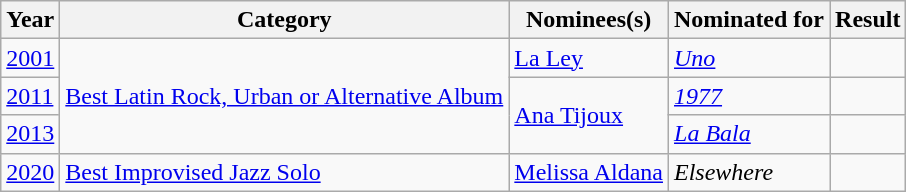<table class="wikitable">
<tr>
<th>Year</th>
<th>Category</th>
<th>Nominees(s)</th>
<th>Nominated for</th>
<th>Result</th>
</tr>
<tr>
<td><a href='#'>2001</a></td>
<td rowspan=3><a href='#'>Best Latin Rock, Urban or Alternative Album</a></td>
<td><a href='#'>La Ley</a></td>
<td><em><a href='#'>Uno</a></em></td>
<td></td>
</tr>
<tr>
<td><a href='#'>2011</a></td>
<td rowspan=2><a href='#'>Ana Tijoux</a></td>
<td><em><a href='#'>1977</a></em></td>
<td></td>
</tr>
<tr>
<td><a href='#'>2013</a></td>
<td><em><a href='#'>La Bala</a></em></td>
<td></td>
</tr>
<tr>
<td><a href='#'>2020</a></td>
<td><a href='#'>Best Improvised Jazz Solo</a></td>
<td><a href='#'>Melissa Aldana</a></td>
<td><em>Elsewhere</em></td>
<td></td>
</tr>
</table>
